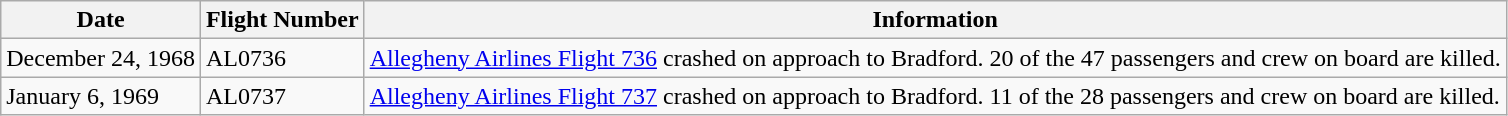<table class="wikitable">
<tr>
<th>Date</th>
<th>Flight Number</th>
<th>Information</th>
</tr>
<tr>
<td>December 24, 1968</td>
<td>AL0736</td>
<td><a href='#'>Allegheny Airlines Flight 736</a> crashed on approach to Bradford. 20 of the 47 passengers and crew on board are killed.</td>
</tr>
<tr>
<td>January 6, 1969</td>
<td>AL0737</td>
<td><a href='#'>Allegheny Airlines Flight 737</a> crashed on approach to Bradford. 11 of the 28 passengers and crew on board are killed.</td>
</tr>
</table>
